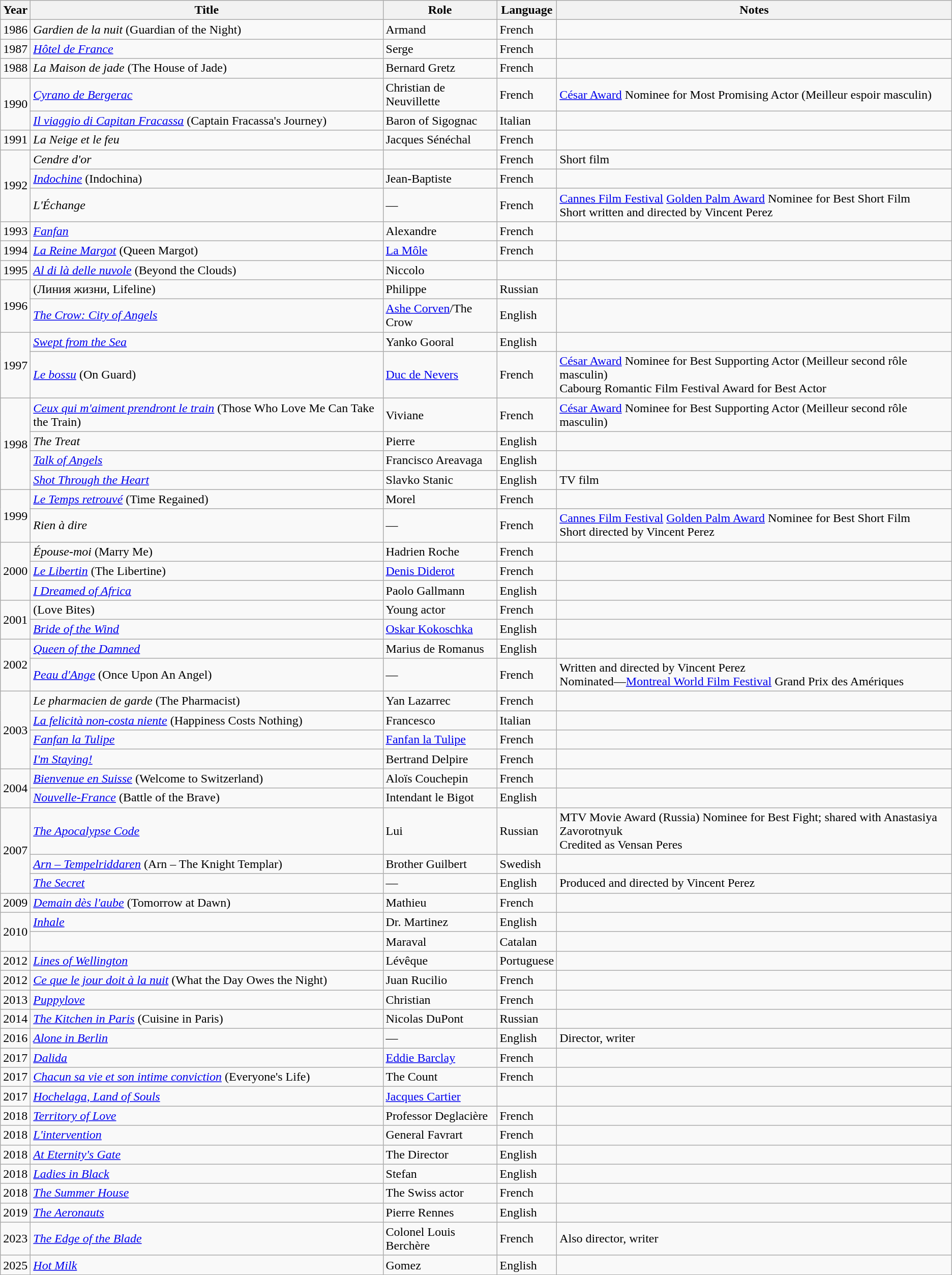<table class="wikitable sortable">
<tr>
<th>Year</th>
<th>Title</th>
<th>Role</th>
<th>Language</th>
<th class="unsortable">Notes</th>
</tr>
<tr>
<td>1986</td>
<td><em>Gardien de la nuit</em> (Guardian of the Night)</td>
<td>Armand</td>
<td>French</td>
<td></td>
</tr>
<tr>
<td>1987</td>
<td><em><a href='#'>Hôtel de France</a></em></td>
<td>Serge</td>
<td>French</td>
<td></td>
</tr>
<tr>
<td>1988</td>
<td><em>La Maison de jade</em> (The House of Jade)</td>
<td>Bernard Gretz</td>
<td>French</td>
<td></td>
</tr>
<tr>
<td rowspan="2">1990</td>
<td><em><a href='#'>Cyrano de Bergerac</a></em></td>
<td>Christian de Neuvillette</td>
<td>French</td>
<td><a href='#'>César Award</a> Nominee for Most Promising Actor (Meilleur espoir masculin)</td>
</tr>
<tr>
<td><em><a href='#'>Il viaggio di Capitan Fracassa</a></em> (Captain Fracassa's Journey)</td>
<td>Baron of Sigognac</td>
<td>Italian</td>
<td></td>
</tr>
<tr>
<td>1991</td>
<td><em>La Neige et le feu</em></td>
<td>Jacques Sénéchal</td>
<td>French</td>
<td></td>
</tr>
<tr>
<td rowspan="3">1992</td>
<td><em>Cendre d'or</em></td>
<td></td>
<td>French</td>
<td>Short film</td>
</tr>
<tr>
<td><em><a href='#'>Indochine</a></em> (Indochina)</td>
<td>Jean-Baptiste</td>
<td>French</td>
<td></td>
</tr>
<tr>
<td><em>L'Échange</em></td>
<td>—</td>
<td>French</td>
<td><a href='#'>Cannes Film Festival</a> <a href='#'>Golden Palm Award</a> Nominee for Best Short Film<br>Short written and directed by Vincent Perez</td>
</tr>
<tr>
<td>1993</td>
<td><em><a href='#'>Fanfan</a></em></td>
<td>Alexandre</td>
<td>French</td>
<td></td>
</tr>
<tr>
<td>1994</td>
<td><em><a href='#'>La Reine Margot</a></em> (Queen Margot)</td>
<td><a href='#'>La Môle</a></td>
<td>French</td>
<td></td>
</tr>
<tr>
<td>1995</td>
<td><em><a href='#'>Al di là delle nuvole</a></em> (Beyond the Clouds)</td>
<td>Niccolo</td>
<td></td>
<td></td>
</tr>
<tr>
<td rowspan="2">1996</td>
<td><em></em> (Линия жизни, Lifeline)</td>
<td>Philippe</td>
<td>Russian</td>
<td></td>
</tr>
<tr>
<td><em><a href='#'>The Crow: City of Angels</a></em></td>
<td><a href='#'>Ashe Corven</a>/The Crow</td>
<td>English</td>
<td></td>
</tr>
<tr>
<td rowspan="2">1997</td>
<td><em><a href='#'>Swept from the Sea</a></em></td>
<td>Yanko Gooral</td>
<td>English</td>
<td></td>
</tr>
<tr>
<td><em><a href='#'>Le bossu</a></em> (On Guard)</td>
<td><a href='#'>Duc de Nevers</a></td>
<td>French</td>
<td><a href='#'>César Award</a> Nominee for Best Supporting Actor (Meilleur second rôle masculin)<br>Cabourg Romantic Film Festival Award for Best Actor</td>
</tr>
<tr>
<td rowspan="4">1998</td>
<td><em><a href='#'>Ceux qui m'aiment prendront le train</a></em> (Those Who Love Me Can Take the Train)</td>
<td>Viviane</td>
<td>French</td>
<td><a href='#'>César Award</a> Nominee for Best Supporting Actor (Meilleur second rôle masculin)</td>
</tr>
<tr>
<td><em>The Treat</em></td>
<td>Pierre</td>
<td>English</td>
<td></td>
</tr>
<tr>
<td><em><a href='#'>Talk of Angels</a></em></td>
<td>Francisco Areavaga</td>
<td>English</td>
<td></td>
</tr>
<tr>
<td><em><a href='#'>Shot Through the Heart</a></em></td>
<td>Slavko Stanic</td>
<td>English</td>
<td>TV film</td>
</tr>
<tr>
<td rowspan="2">1999</td>
<td><em><a href='#'>Le Temps retrouvé</a></em> (Time Regained)</td>
<td>Morel</td>
<td>French</td>
<td></td>
</tr>
<tr>
<td><em>Rien à dire</em></td>
<td>—</td>
<td>French</td>
<td><a href='#'>Cannes Film Festival</a> <a href='#'>Golden Palm Award</a> Nominee for Best Short Film<br>Short directed by Vincent Perez</td>
</tr>
<tr>
<td rowspan="3">2000</td>
<td><em>Épouse-moi</em> (Marry Me)</td>
<td>Hadrien Roche</td>
<td>French</td>
<td></td>
</tr>
<tr>
<td><em><a href='#'>Le Libertin</a></em> (The Libertine)</td>
<td><a href='#'>Denis Diderot</a></td>
<td>French</td>
<td></td>
</tr>
<tr>
<td><em><a href='#'>I Dreamed of Africa</a></em></td>
<td>Paolo Gallmann</td>
<td>English</td>
<td></td>
</tr>
<tr>
<td rowspan="2">2001</td>
<td><em></em> (Love Bites)</td>
<td>Young actor</td>
<td>French</td>
<td></td>
</tr>
<tr>
<td><em><a href='#'>Bride of the Wind</a></em></td>
<td><a href='#'>Oskar Kokoschka</a></td>
<td>English</td>
<td></td>
</tr>
<tr>
<td rowspan="2">2002</td>
<td><em><a href='#'>Queen of the Damned</a></em></td>
<td>Marius de Romanus</td>
<td>English</td>
<td></td>
</tr>
<tr>
<td><em><a href='#'>Peau d'Ange</a></em> (Once Upon An Angel)</td>
<td>—</td>
<td>French</td>
<td>Written and directed by Vincent Perez<br>Nominated—<a href='#'>Montreal World Film Festival</a> Grand Prix des Amériques</td>
</tr>
<tr>
<td rowspan="4">2003</td>
<td><em>Le pharmacien de garde</em> (The Pharmacist)</td>
<td>Yan Lazarrec</td>
<td>French</td>
<td></td>
</tr>
<tr>
<td><em><a href='#'>La felicità non-costa niente</a></em> (Happiness Costs Nothing)</td>
<td>Francesco</td>
<td>Italian</td>
<td></td>
</tr>
<tr>
<td><em><a href='#'>Fanfan la Tulipe</a></em></td>
<td><a href='#'>Fanfan la Tulipe</a></td>
<td>French</td>
<td></td>
</tr>
<tr>
<td><em><a href='#'>I'm Staying!</a></em></td>
<td>Bertrand Delpire</td>
<td>French</td>
<td></td>
</tr>
<tr>
<td rowspan="2">2004</td>
<td><em><a href='#'>Bienvenue en Suisse</a></em> (Welcome to Switzerland)</td>
<td>Aloïs Couchepin</td>
<td>French</td>
<td></td>
</tr>
<tr>
<td><em><a href='#'>Nouvelle-France</a></em> (Battle of the Brave)</td>
<td>Intendant le Bigot</td>
<td>English</td>
<td></td>
</tr>
<tr>
<td rowspan="3">2007</td>
<td><em><a href='#'>The Apocalypse Code</a></em></td>
<td>Lui</td>
<td>Russian</td>
<td>MTV Movie Award (Russia) Nominee for Best Fight; shared with Anastasiya Zavorotnyuk<br>Credited as Vensan Peres</td>
</tr>
<tr>
<td><em><a href='#'>Arn – Tempelriddaren</a></em> (Arn – The Knight Templar)</td>
<td>Brother Guilbert</td>
<td>Swedish</td>
<td></td>
</tr>
<tr>
<td><em><a href='#'>The Secret</a></em></td>
<td>—</td>
<td>English</td>
<td>Produced and directed by Vincent Perez</td>
</tr>
<tr>
<td>2009</td>
<td><em><a href='#'>Demain dès l'aube</a></em> (Tomorrow at Dawn)</td>
<td>Mathieu</td>
<td>French</td>
<td></td>
</tr>
<tr>
<td rowspan="2">2010</td>
<td><em><a href='#'>Inhale</a></em></td>
<td>Dr. Martinez</td>
<td>English</td>
<td></td>
</tr>
<tr>
<td><em></em></td>
<td>Maraval</td>
<td>Catalan</td>
<td></td>
</tr>
<tr>
<td>2012</td>
<td><em><a href='#'>Lines of Wellington</a></em></td>
<td>Lévêque</td>
<td>Portuguese</td>
<td></td>
</tr>
<tr>
<td>2012</td>
<td><em><a href='#'>Ce que le jour doit à la nuit</a></em> (What the Day Owes the Night)</td>
<td>Juan Rucilio</td>
<td>French</td>
<td></td>
</tr>
<tr>
<td>2013</td>
<td><em><a href='#'>Puppylove</a></em></td>
<td>Christian</td>
<td>French</td>
<td></td>
</tr>
<tr>
<td>2014</td>
<td><em><a href='#'>The Kitchen in Paris</a></em> (Cuisine in Paris)</td>
<td>Nicolas DuPont</td>
<td>Russian</td>
<td></td>
</tr>
<tr>
<td>2016</td>
<td><em><a href='#'>Alone in Berlin</a></em></td>
<td>—</td>
<td>English</td>
<td>Director, writer</td>
</tr>
<tr>
<td>2017</td>
<td><em><a href='#'>Dalida</a></em></td>
<td><a href='#'>Eddie Barclay</a></td>
<td>French</td>
<td></td>
</tr>
<tr>
<td>2017</td>
<td><em><a href='#'>Chacun sa vie et son intime conviction</a></em> (Everyone's Life)</td>
<td>The Count</td>
<td>French</td>
<td></td>
</tr>
<tr>
<td>2017</td>
<td><em><a href='#'>Hochelaga, Land of Souls</a></em></td>
<td><a href='#'>Jacques Cartier</a></td>
<td></td>
<td></td>
</tr>
<tr>
<td>2018</td>
<td><em><a href='#'>Territory of Love</a></em></td>
<td>Professor Deglacière</td>
<td>French</td>
</tr>
<tr>
<td>2018</td>
<td><em><a href='#'>L'intervention</a></em></td>
<td>General Favrart</td>
<td>French</td>
<td></td>
</tr>
<tr>
<td>2018</td>
<td><em><a href='#'>At Eternity's Gate</a></em></td>
<td>The Director</td>
<td>English</td>
<td></td>
</tr>
<tr>
<td>2018</td>
<td><a href='#'><em>Ladies in Black</em></a></td>
<td>Stefan</td>
<td>English</td>
<td></td>
</tr>
<tr>
<td>2018</td>
<td><em><a href='#'>The Summer House</a></em></td>
<td>The Swiss actor</td>
<td>French</td>
<td></td>
</tr>
<tr>
<td>2019</td>
<td><em><a href='#'>The Aeronauts</a></em></td>
<td>Pierre Rennes</td>
<td>English</td>
<td></td>
</tr>
<tr>
<td>2023</td>
<td><em><a href='#'>The Edge of the Blade</a></em></td>
<td>Colonel Louis Berchère</td>
<td>French</td>
<td>Also director, writer</td>
</tr>
<tr>
<td>2025</td>
<td><em><a href='#'>Hot Milk</a></em></td>
<td>Gomez</td>
<td>English</td>
<td></td>
</tr>
</table>
